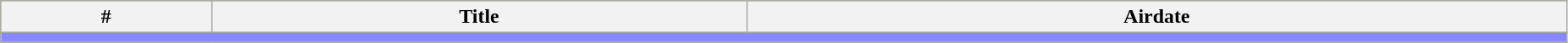<table class="wikitable plainrowheaders" style="width:98%;">
<tr bgcolor="#AAAA">
<th>#</th>
<th>Title</th>
<th>Airdate</th>
</tr>
<tr>
<td colspan="7" bgcolor="#8888FF"></td>
</tr>
<tr>
</tr>
</table>
